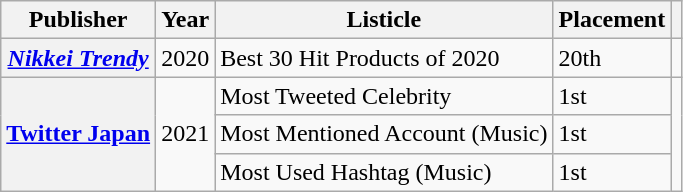<table class="wikitable plainrowheaders sortable" style="margin-right: 0;">
<tr>
<th scope="col">Publisher</th>
<th scope="col">Year</th>
<th scope="col">Listicle</th>
<th scope="col">Placement</th>
<th scope="col" class="unsortable"></th>
</tr>
<tr>
<th scope="row"><em><a href='#'>Nikkei Trendy</a></em></th>
<td>2020</td>
<td>Best 30 Hit Products of 2020</td>
<td>20th</td>
<td style="text-align:center;"></td>
</tr>
<tr>
<th scope="row" rowspan="3"><a href='#'>Twitter Japan</a></th>
<td rowspan="3">2021</td>
<td>Most Tweeted Celebrity</td>
<td>1st</td>
<td style="text-align:center;" rowspan="3"></td>
</tr>
<tr>
<td>Most Mentioned Account (Music)</td>
<td>1st</td>
</tr>
<tr>
<td>Most Used Hashtag (Music)</td>
<td>1st</td>
</tr>
</table>
